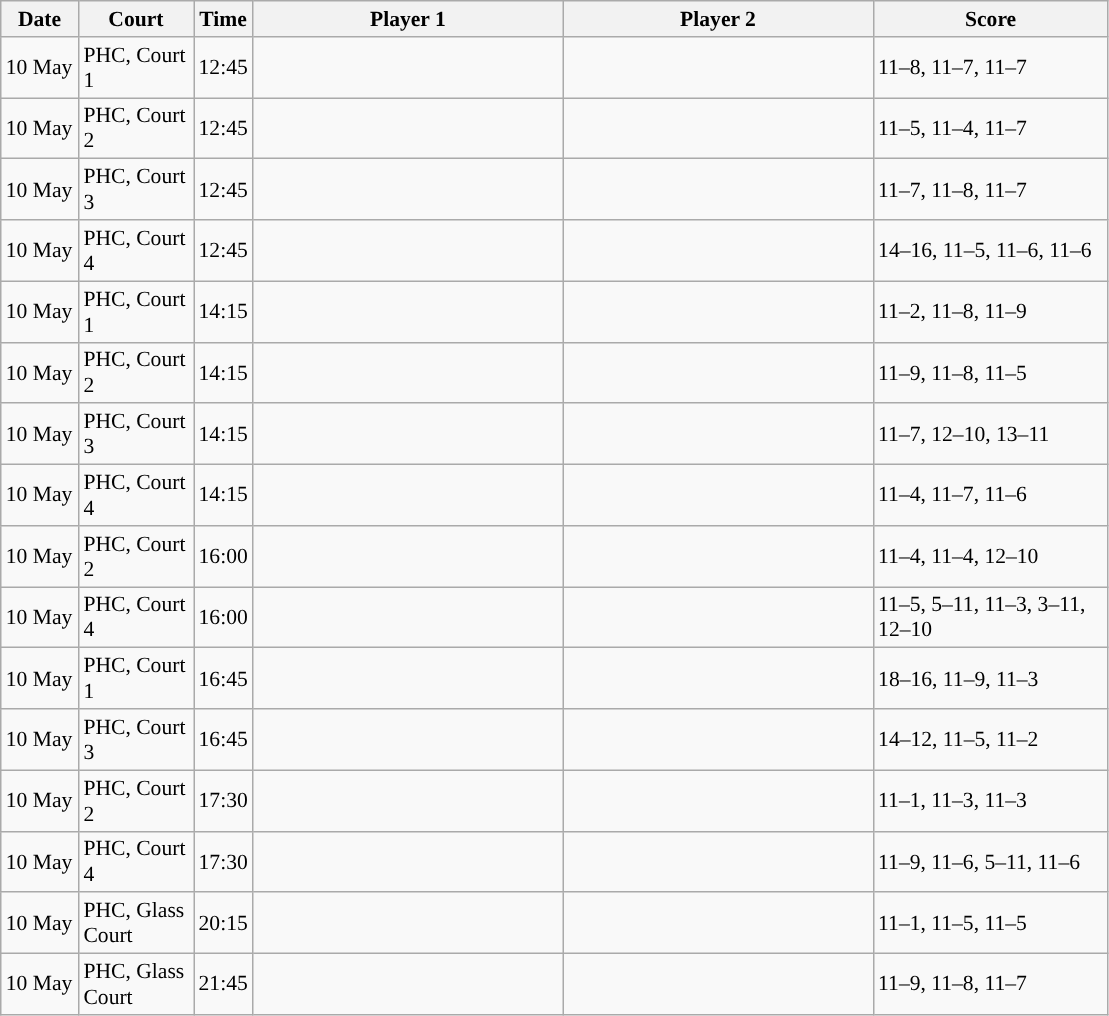<table class="sortable wikitable" style="font-size:90%">
<tr>
<th width="45" class="unsortable">Date</th>
<th width="70">Court</th>
<th width="30">Time</th>
<th width="200">Player 1</th>
<th width="200">Player 2</th>
<th width="150" class="unsortable">Score</th>
</tr>
<tr>
<td>10 May</td>
<td>PHC, Court 1</td>
<td>12:45</td>
<td></td>
<td><strong></strong></td>
<td>11–8, 11–7, 11–7</td>
</tr>
<tr>
<td>10 May</td>
<td>PHC, Court 2</td>
<td>12:45</td>
<td><strong></strong></td>
<td></td>
<td>11–5, 11–4, 11–7</td>
</tr>
<tr>
<td>10 May</td>
<td>PHC, Court 3</td>
<td>12:45</td>
<td><strong></strong></td>
<td></td>
<td>11–7, 11–8, 11–7</td>
</tr>
<tr>
<td>10 May</td>
<td>PHC, Court 4</td>
<td>12:45</td>
<td><strong></strong></td>
<td></td>
<td>14–16, 11–5, 11–6, 11–6</td>
</tr>
<tr>
<td>10 May</td>
<td>PHC, Court 1</td>
<td>14:15</td>
<td></td>
<td><strong></strong></td>
<td>11–2, 11–8, 11–9</td>
</tr>
<tr>
<td>10 May</td>
<td>PHC, Court 2</td>
<td>14:15</td>
<td></td>
<td><strong></strong></td>
<td>11–9, 11–8, 11–5</td>
</tr>
<tr>
<td>10 May</td>
<td>PHC, Court 3</td>
<td>14:15</td>
<td></td>
<td><strong></strong></td>
<td>11–7, 12–10, 13–11</td>
</tr>
<tr>
<td>10 May</td>
<td>PHC, Court 4</td>
<td>14:15</td>
<td></td>
<td><strong></strong></td>
<td>11–4, 11–7, 11–6</td>
</tr>
<tr>
<td>10 May</td>
<td>PHC, Court 2</td>
<td>16:00</td>
<td><strong></strong></td>
<td></td>
<td>11–4, 11–4, 12–10</td>
</tr>
<tr>
<td>10 May</td>
<td>PHC, Court 4</td>
<td>16:00</td>
<td><strong></strong></td>
<td></td>
<td>11–5, 5–11, 11–3, 3–11, 12–10</td>
</tr>
<tr>
<td>10 May</td>
<td>PHC, Court 1</td>
<td>16:45</td>
<td></td>
<td><strong></strong></td>
<td>18–16, 11–9, 11–3</td>
</tr>
<tr>
<td>10 May</td>
<td>PHC, Court 3</td>
<td>16:45</td>
<td></td>
<td><strong></strong></td>
<td>14–12, 11–5, 11–2</td>
</tr>
<tr>
<td>10 May</td>
<td>PHC, Court 2</td>
<td>17:30</td>
<td><strong></strong></td>
<td></td>
<td>11–1, 11–3, 11–3</td>
</tr>
<tr>
<td>10 May</td>
<td>PHC, Court 4</td>
<td>17:30</td>
<td><strong></strong></td>
<td></td>
<td>11–9, 11–6, 5–11, 11–6</td>
</tr>
<tr>
<td>10 May</td>
<td>PHC, Glass Court</td>
<td>20:15</td>
<td></td>
<td><strong></strong></td>
<td>11–1, 11–5, 11–5</td>
</tr>
<tr>
<td>10 May</td>
<td>PHC, Glass Court</td>
<td>21:45</td>
<td><strong></strong></td>
<td></td>
<td>11–9, 11–8, 11–7</td>
</tr>
</table>
